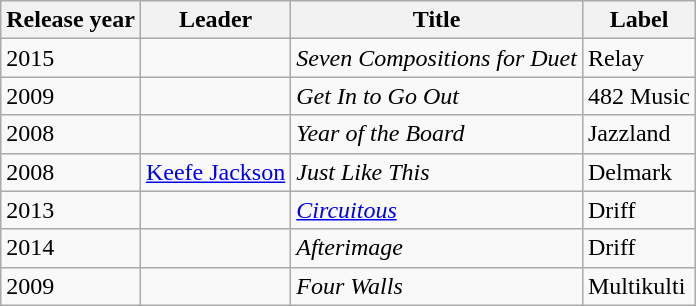<table class="wikitable sortable">
<tr>
<th>Release year</th>
<th>Leader</th>
<th>Title</th>
<th>Label</th>
</tr>
<tr>
<td>2015</td>
<td></td>
<td><em>Seven Compositions for Duet</em></td>
<td>Relay</td>
</tr>
<tr>
<td>2009</td>
<td></td>
<td><em>Get In to Go Out</em></td>
<td>482 Music</td>
</tr>
<tr>
<td>2008</td>
<td></td>
<td><em>Year of the Board</em></td>
<td>Jazzland</td>
</tr>
<tr>
<td>2008</td>
<td><a href='#'>Keefe Jackson</a></td>
<td><em>Just Like This</em></td>
<td>Delmark</td>
</tr>
<tr>
<td>2013</td>
<td></td>
<td><em><a href='#'>Circuitous</a></em></td>
<td>Driff</td>
</tr>
<tr>
<td>2014</td>
<td></td>
<td><em>Afterimage</em></td>
<td>Driff</td>
</tr>
<tr>
<td>2009</td>
<td></td>
<td><em>Four Walls</em></td>
<td>Multikulti</td>
</tr>
</table>
